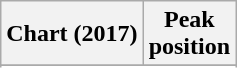<table class="wikitable sortable">
<tr>
<th scope="col">Chart (2017)</th>
<th scope="col">Peak<br>position</th>
</tr>
<tr>
</tr>
<tr>
</tr>
<tr>
</tr>
<tr>
</tr>
<tr>
</tr>
<tr>
</tr>
</table>
